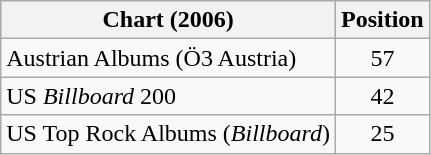<table class="wikitable sortable">
<tr>
<th>Chart (2006)</th>
<th>Position</th>
</tr>
<tr>
<td>Austrian Albums (Ö3 Austria)</td>
<td style="text-align:center;">57</td>
</tr>
<tr>
<td>US <em>Billboard</em> 200</td>
<td style="text-align:center;">42</td>
</tr>
<tr>
<td>US Top Rock Albums (<em>Billboard</em>)</td>
<td style="text-align:center;">25</td>
</tr>
</table>
